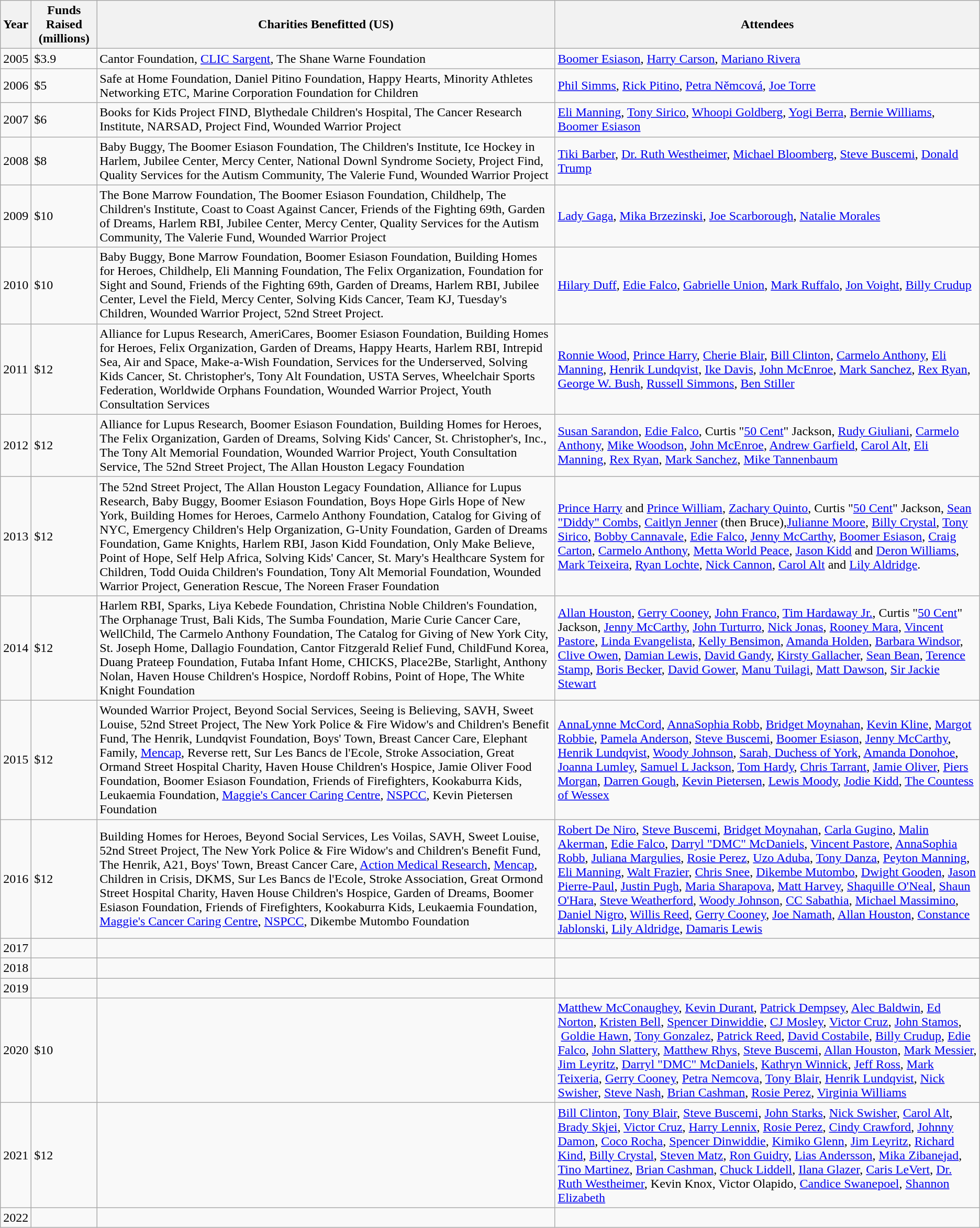<table class="wikitable">
<tr>
<th>Year</th>
<th>Funds Raised (millions)</th>
<th>Charities Benefitted (US)</th>
<th>Attendees</th>
</tr>
<tr>
<td>2005</td>
<td>$3.9</td>
<td>Cantor Foundation, <a href='#'>CLIC Sargent</a>, The Shane Warne Foundation</td>
<td><a href='#'>Boomer Esiason</a>, <a href='#'>Harry Carson</a>, <a href='#'>Mariano Rivera</a></td>
</tr>
<tr>
<td>2006</td>
<td>$5</td>
<td>Safe at Home Foundation, Daniel Pitino Foundation, Happy Hearts, Minority Athletes Networking ETC, Marine Corporation Foundation for Children</td>
<td><a href='#'>Phil Simms</a>, <a href='#'>Rick Pitino</a>, <a href='#'>Petra Němcová</a>, <a href='#'>Joe Torre</a></td>
</tr>
<tr>
<td>2007</td>
<td>$6</td>
<td>Books for Kids Project FIND, Blythedale Children's Hospital, The Cancer Research Institute, NARSAD, Project Find, Wounded Warrior Project</td>
<td><a href='#'>Eli Manning</a>, <a href='#'>Tony Sirico</a>, <a href='#'>Whoopi Goldberg</a>, <a href='#'>Yogi Berra</a>, <a href='#'>Bernie Williams</a>, <a href='#'>Boomer Esiason</a></td>
</tr>
<tr>
<td>2008</td>
<td>$8</td>
<td>Baby Buggy, The Boomer Esiason Foundation, The Children's Institute, Ice Hockey in Harlem, Jubilee Center, Mercy Center, National Downl Syndrome Society, Project Find, Quality Services for the Autism Community, The Valerie Fund, Wounded Warrior Project</td>
<td><a href='#'>Tiki Barber</a>, <a href='#'>Dr. Ruth Westheimer</a>, <a href='#'>Michael Bloomberg</a>, <a href='#'>Steve Buscemi</a>, <a href='#'>Donald Trump</a></td>
</tr>
<tr>
<td>2009</td>
<td>$10</td>
<td>The Bone Marrow Foundation, The Boomer Esiason Foundation, Childhelp, The Children's Institute, Coast to Coast Against Cancer, Friends of the Fighting 69th, Garden of Dreams, Harlem RBI, Jubilee Center, Mercy Center, Quality Services for the Autism Community, The Valerie Fund, Wounded Warrior Project</td>
<td><a href='#'>Lady Gaga</a>, <a href='#'>Mika Brzezinski</a>, <a href='#'>Joe Scarborough</a>, <a href='#'>Natalie Morales</a></td>
</tr>
<tr>
<td>2010</td>
<td>$10</td>
<td>Baby Buggy, Bone Marrow Foundation, Boomer Esiason Foundation, Building Homes for Heroes, Childhelp, Eli Manning Foundation, The Felix Organization, Foundation for Sight and Sound, Friends of the Fighting 69th, Garden of Dreams, Harlem RBI, Jubilee Center, Level the Field, Mercy Center, Solving Kids Cancer, Team KJ, Tuesday's Children, Wounded Warrior Project, 52nd Street Project.</td>
<td><a href='#'>Hilary Duff</a>, <a href='#'>Edie Falco</a>, <a href='#'>Gabrielle Union</a>, <a href='#'>Mark Ruffalo</a>, <a href='#'>Jon Voight</a>, <a href='#'>Billy Crudup</a></td>
</tr>
<tr>
<td>2011</td>
<td>$12</td>
<td>Alliance for Lupus Research, AmeriCares, Boomer Esiason Foundation, Building Homes for Heroes, Felix Organization, Garden of Dreams, Happy Hearts, Harlem RBI, Intrepid Sea, Air and Space, Make-a-Wish Foundation, Services for the Underserved, Solving Kids Cancer, St. Christopher's, Tony Alt Foundation, USTA Serves, Wheelchair Sports Federation, Worldwide Orphans Foundation, Wounded Warrior Project, Youth Consultation Services</td>
<td><a href='#'>Ronnie Wood</a>, <a href='#'>Prince Harry</a>, <a href='#'>Cherie Blair</a>, <a href='#'>Bill Clinton</a>, <a href='#'>Carmelo Anthony</a>, <a href='#'>Eli Manning</a>, <a href='#'>Henrik Lundqvist</a>, <a href='#'>Ike Davis</a>, <a href='#'>John McEnroe</a>, <a href='#'>Mark Sanchez</a>, <a href='#'>Rex Ryan</a>, <a href='#'>George W. Bush</a>, <a href='#'>Russell Simmons</a>, <a href='#'>Ben Stiller</a></td>
</tr>
<tr>
<td>2012</td>
<td>$12</td>
<td>Alliance for Lupus Research, Boomer Esiason Foundation, Building Homes for Heroes, The Felix Organization, Garden of Dreams, Solving Kids' Cancer, St. Christopher's, Inc., The Tony Alt Memorial Foundation, Wounded Warrior Project, Youth Consultation Service, The 52nd Street Project, The Allan Houston Legacy Foundation</td>
<td><a href='#'>Susan Sarandon</a>, <a href='#'>Edie Falco</a>, Curtis "<a href='#'>50 Cent</a>" Jackson, <a href='#'>Rudy Giuliani</a>, <a href='#'>Carmelo Anthony</a>, <a href='#'>Mike Woodson</a>, <a href='#'>John McEnroe</a>, <a href='#'>Andrew Garfield</a>, <a href='#'>Carol Alt</a>, <a href='#'>Eli Manning</a>, <a href='#'>Rex Ryan</a>, <a href='#'>Mark Sanchez</a>, <a href='#'>Mike Tannenbaum</a></td>
</tr>
<tr>
<td>2013</td>
<td>$12</td>
<td>The 52nd Street Project, The Allan Houston Legacy Foundation, Alliance for Lupus Research, Baby Buggy, Boomer Esiason Foundation, Boys Hope Girls Hope of New York, Building Homes for Heroes, Carmelo Anthony Foundation, Catalog for Giving of NYC, Emergency Children's Help Organization, G-Unity Foundation, Garden of Dreams Foundation, Game Knights, Harlem RBI, Jason Kidd Foundation, Only Make Believe, Point of Hope, Self Help Africa, Solving Kids' Cancer, St. Mary's Healthcare System for Children, Todd Ouida Children's Foundation, Tony Alt Memorial Foundation, Wounded Warrior Project, Generation Rescue, The Noreen Fraser Foundation</td>
<td><a href='#'>Prince Harry</a> and <a href='#'>Prince William</a>, <a href='#'>Zachary Quinto</a>, Curtis "<a href='#'>50 Cent</a>" Jackson, <a href='#'>Sean "Diddy" Combs</a>, <a href='#'>Caitlyn Jenner</a> (then Bruce),<a href='#'>Julianne Moore</a>, <a href='#'>Billy Crystal</a>, <a href='#'>Tony Sirico</a>, <a href='#'>Bobby Cannavale</a>, <a href='#'>Edie Falco</a>, <a href='#'>Jenny McCarthy</a>, <a href='#'>Boomer Esiason</a>, <a href='#'>Craig Carton</a>, <a href='#'>Carmelo Anthony</a>, <a href='#'>Metta World Peace</a>, <a href='#'>Jason Kidd</a> and <a href='#'>Deron Williams</a>, <a href='#'>Mark Teixeira</a>, <a href='#'>Ryan Lochte</a>, <a href='#'>Nick Cannon</a>, <a href='#'>Carol Alt</a> and <a href='#'>Lily Aldridge</a>.</td>
</tr>
<tr>
<td>2014</td>
<td>$12</td>
<td>Harlem RBI, Sparks, Liya Kebede Foundation, Christina Noble Children's Foundation, The Orphanage Trust, Bali Kids, The Sumba Foundation, Marie Curie Cancer Care, WellChild, The Carmelo Anthony Foundation, The Catalog for Giving of New York City, St. Joseph Home, Dallagio Foundation, Cantor Fitzgerald Relief Fund, ChildFund Korea, Duang Prateep Foundation, Futaba Infant Home, CHICKS, Place2Be, Starlight, Anthony Nolan, Haven House Children's Hospice, Nordoff Robins, Point of Hope, The White Knight Foundation</td>
<td><a href='#'>Allan Houston</a>, <a href='#'>Gerry Cooney</a>, <a href='#'>John Franco</a>, <a href='#'>Tim Hardaway Jr.</a>,  Curtis "<a href='#'>50 Cent</a>" Jackson, <a href='#'>Jenny McCarthy</a>, <a href='#'>John Turturro</a>, <a href='#'>Nick Jonas</a>, <a href='#'>Rooney Mara</a>, <a href='#'>Vincent Pastore</a>, <a href='#'>Linda Evangelista</a>, <a href='#'>Kelly Bensimon</a>, <a href='#'>Amanda Holden</a>, <a href='#'>Barbara Windsor</a>, <a href='#'>Clive Owen</a>, <a href='#'>Damian Lewis</a>, <a href='#'>David Gandy</a>, <a href='#'>Kirsty Gallacher</a>, <a href='#'>Sean Bean</a>, <a href='#'>Terence Stamp</a>, <a href='#'>Boris Becker</a>, <a href='#'>David Gower</a>, <a href='#'>Manu Tuilagi</a>, <a href='#'>Matt Dawson</a>, <a href='#'>Sir Jackie Stewart</a></td>
</tr>
<tr>
<td>2015</td>
<td>$12</td>
<td>Wounded Warrior Project, Beyond Social Services, Seeing is Believing, SAVH, Sweet Louise, 52nd Street Project, The New York Police & Fire Widow's and Children's Benefit Fund, The Henrik, Lundqvist Foundation, Boys' Town, Breast Cancer Care, Elephant Family, <a href='#'>Mencap</a>, Reverse rett, Sur Les Bancs de l'Ecole, Stroke Association, Great Ormand Street Hospital Charity, Haven House Children's Hospice, Jamie Oliver Food Foundation, Boomer Esiason Foundation, Friends of Firefighters, Kookaburra Kids, Leukaemia Foundation, <a href='#'>Maggie's Cancer Caring Centre</a>, <a href='#'>NSPCC</a>, Kevin Pietersen Foundation</td>
<td><a href='#'>AnnaLynne McCord</a>, <a href='#'>AnnaSophia Robb</a>, <a href='#'>Bridget Moynahan</a>, <a href='#'>Kevin Kline</a>, <a href='#'>Margot Robbie</a>, <a href='#'>Pamela Anderson</a>, <a href='#'>Steve Buscemi</a>, <a href='#'>Boomer Esiason</a>, <a href='#'>Jenny McCarthy</a>, <a href='#'>Henrik Lundqvist</a>, <a href='#'>Woody Johnson</a>, <a href='#'>Sarah, Duchess of York</a>, <a href='#'>Amanda Donohoe</a>, <a href='#'>Joanna Lumley</a>, <a href='#'>Samuel L Jackson</a>, <a href='#'>Tom Hardy</a>, <a href='#'>Chris Tarrant</a>, <a href='#'>Jamie Oliver</a>, <a href='#'>Piers Morgan</a>, <a href='#'>Darren Gough</a>, <a href='#'>Kevin Pietersen</a>, <a href='#'>Lewis Moody</a>, <a href='#'>Jodie Kidd</a>, <a href='#'>The Countess of Wessex</a></td>
</tr>
<tr>
<td>2016</td>
<td>$12</td>
<td>Building Homes for Heroes, Beyond Social Services, Les Voilas, SAVH, Sweet Louise, 52nd Street Project, The New York Police & Fire Widow's and Children's Benefit Fund, The Henrik, A21, Boys' Town, Breast Cancer Care, <a href='#'>Action Medical Research</a>, <a href='#'>Mencap</a>, Children in Crisis, DKMS, Sur Les Bancs de l'Ecole, Stroke Association, Great Ormond Street Hospital Charity, Haven House Children's Hospice, Garden of Dreams, Boomer Esiason Foundation, Friends of Firefighters, Kookaburra Kids, Leukaemia Foundation, <a href='#'>Maggie's Cancer Caring Centre</a>, <a href='#'>NSPCC</a>, Dikembe Mutombo Foundation</td>
<td><a href='#'>Robert De Niro</a>, <a href='#'>Steve Buscemi</a>, <a href='#'>Bridget Moynahan</a>, <a href='#'>Carla Gugino</a>, <a href='#'>Malin Akerman</a>, <a href='#'>Edie Falco</a>, <a href='#'>Darryl "DMC" McDaniels</a>, <a href='#'>Vincent Pastore</a>, <a href='#'>AnnaSophia Robb</a>, <a href='#'>Juliana Margulies</a>, <a href='#'>Rosie Perez</a>, <a href='#'>Uzo Aduba</a>, <a href='#'>Tony Danza</a>, <a href='#'>Peyton Manning</a>, <a href='#'>Eli Manning</a>, <a href='#'>Walt Frazier</a>, <a href='#'>Chris Snee</a>, <a href='#'>Dikembe Mutombo</a>, <a href='#'>Dwight Gooden</a>, <a href='#'>Jason Pierre-Paul</a>, <a href='#'>Justin Pugh</a>, <a href='#'>Maria Sharapova</a>, <a href='#'>Matt Harvey</a>, <a href='#'>Shaquille O'Neal</a>, <a href='#'>Shaun O'Hara</a>, <a href='#'>Steve Weatherford</a>, <a href='#'>Woody Johnson</a>, <a href='#'>CC Sabathia</a>, <a href='#'>Michael Massimino</a>, <a href='#'>Daniel Nigro</a>, <a href='#'>Willis Reed</a>, <a href='#'>Gerry Cooney</a>, <a href='#'>Joe Namath</a>, <a href='#'>Allan Houston</a>, <a href='#'>Constance Jablonski</a>, <a href='#'>Lily Aldridge</a>, <a href='#'>Damaris Lewis</a></td>
</tr>
<tr>
<td>2017</td>
<td></td>
<td></td>
<td></td>
</tr>
<tr>
<td>2018</td>
<td></td>
<td></td>
<td></td>
</tr>
<tr>
<td>2019</td>
<td></td>
<td></td>
<td></td>
</tr>
<tr>
<td>2020</td>
<td>$10</td>
<td></td>
<td><a href='#'>Matthew McConaughey</a>, <a href='#'>Kevin Durant</a>, <a href='#'>Patrick Dempsey</a>, <a href='#'>Alec Baldwin</a>, <a href='#'>Ed Norton</a>, <a href='#'>Kristen Bell</a>, <a href='#'>Spencer Dinwiddie</a>, <a href='#'>CJ Mosley</a>, <a href='#'>Victor Cruz</a>, <a href='#'>John Stamos</a>,  <a href='#'>Goldie Hawn</a>, <a href='#'>Tony Gonzalez</a>, <a href='#'>Patrick Reed</a>, <a href='#'>David Costabile</a>, <a href='#'>Billy Crudup</a>, <a href='#'>Edie Falco</a>, <a href='#'>John Slattery</a>, <a href='#'>Matthew Rhys</a>, <a href='#'>Steve Buscemi</a>, <a href='#'>Allan Houston</a>, <a href='#'>Mark Messier</a>, <a href='#'>Jim Leyritz</a>, <a href='#'>Darryl "DMC" McDaniels</a>, <a href='#'>Kathryn Winnick</a>, <a href='#'>Jeff Ross</a>, <a href='#'>Mark Teixeria</a>, <a href='#'>Gerry Cooney</a>, <a href='#'>Petra Nemcova</a>, <a href='#'>Tony Blair</a>, <a href='#'>Henrik Lundqvist</a>, <a href='#'>Nick Swisher</a>, <a href='#'>Steve Nash</a>, <a href='#'>Brian Cashman</a>, <a href='#'>Rosie Perez</a>, <a href='#'>Virginia Williams</a></td>
</tr>
<tr>
<td>2021</td>
<td>$12</td>
<td></td>
<td><a href='#'>Bill Clinton</a>, <a href='#'>Tony Blair</a>, <a href='#'>Steve Buscemi</a>, <a href='#'>John Starks</a>, <a href='#'>Nick Swisher</a>, <a href='#'>Carol Alt</a>, <a href='#'>Brady Skjei</a>, <a href='#'>Victor Cruz</a>, <a href='#'>Harry Lennix</a>, <a href='#'>Rosie Perez</a>, <a href='#'>Cindy Crawford</a>, <a href='#'>Johnny Damon</a>, <a href='#'>Coco Rocha</a>, <a href='#'>Spencer Dinwiddie</a>, <a href='#'>Kimiko Glenn</a>, <a href='#'>Jim Leyritz</a>, <a href='#'>Richard Kind</a>, <a href='#'>Billy Crystal</a>, <a href='#'>Steven Matz</a>, <a href='#'>Ron Guidry</a>, <a href='#'>Lias Andersson</a>, <a href='#'>Mika Zibanejad</a>, <a href='#'>Tino Martinez</a>, <a href='#'>Brian Cashman</a>, <a href='#'>Chuck Liddell</a>, <a href='#'>Ilana Glazer</a>, <a href='#'>Caris LeVert</a>, <a href='#'>Dr. Ruth Westheimer</a>, Kevin Knox, Victor Olapido, <a href='#'>Candice Swanepoel</a>, <a href='#'>Shannon Elizabeth</a></td>
</tr>
<tr>
<td>2022</td>
<td></td>
<td></td>
<td></td>
</tr>
</table>
